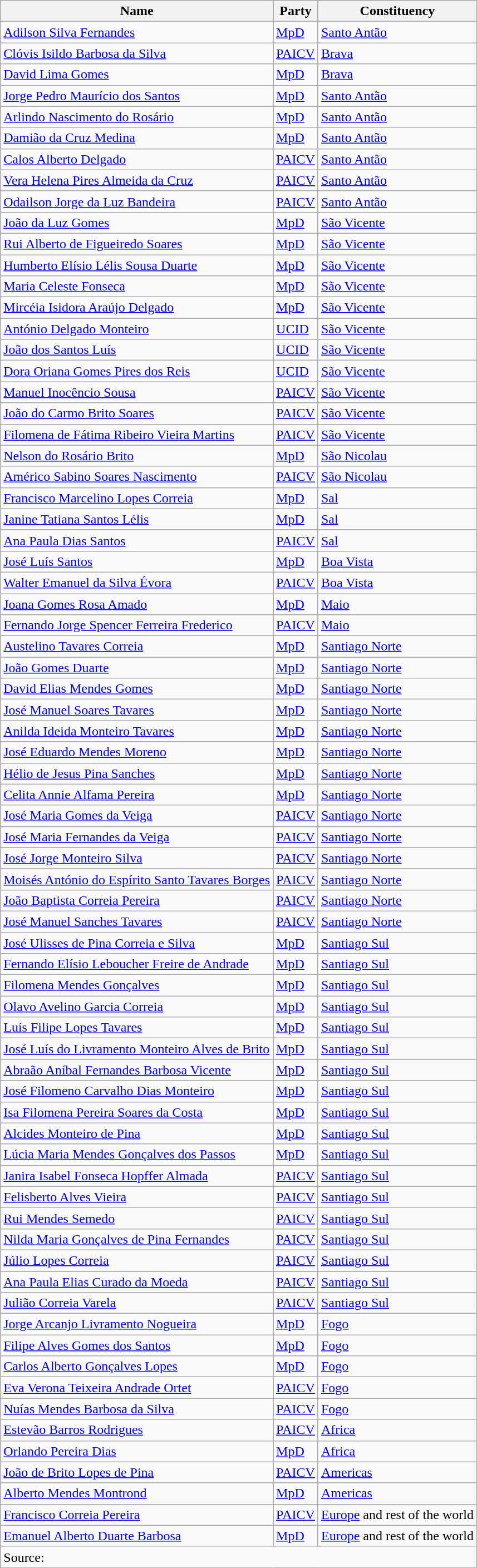<table class="wikitable sortable">
<tr>
<th>Name</th>
<th>Party</th>
<th>Constituency</th>
</tr>
<tr>
<td><a href='#'>Adilson Silva Fernandes</a></td>
<td><a href='#'>MpD</a></td>
<td><a href='#'>Santo Antão</a></td>
</tr>
<tr>
<td><a href='#'>Clóvis Isildo Barbosa da Silva</a></td>
<td><a href='#'>PAICV</a></td>
<td><a href='#'>Brava</a></td>
</tr>
<tr>
<td><a href='#'>David Lima Gomes</a></td>
<td><a href='#'>MpD</a></td>
<td><a href='#'>Brava</a></td>
</tr>
<tr>
<td><a href='#'>Jorge Pedro Maurício dos Santos</a></td>
<td><a href='#'>MpD</a></td>
<td><a href='#'>Santo Antão</a></td>
</tr>
<tr>
<td><a href='#'>Arlindo Nascimento do Rosário</a></td>
<td><a href='#'>MpD</a></td>
<td><a href='#'>Santo Antão</a></td>
</tr>
<tr>
<td><a href='#'>Damião da Cruz Medina</a></td>
<td><a href='#'>MpD</a></td>
<td><a href='#'>Santo Antão</a></td>
</tr>
<tr>
<td><a href='#'>Calos Alberto Delgado</a></td>
<td><a href='#'>PAICV</a></td>
<td><a href='#'>Santo Antão</a></td>
</tr>
<tr>
<td><a href='#'>Vera Helena Pires Almeida da Cruz</a></td>
<td><a href='#'>PAICV</a></td>
<td><a href='#'>Santo Antão</a></td>
</tr>
<tr>
<td><a href='#'>Odailson Jorge da Luz Bandeira</a></td>
<td><a href='#'>PAICV</a></td>
<td><a href='#'>Santo Antão</a></td>
</tr>
<tr>
<td><a href='#'>João da Luz Gomes</a></td>
<td><a href='#'>MpD</a></td>
<td><a href='#'>São Vicente</a></td>
</tr>
<tr>
<td><a href='#'>Rui Alberto de Figueiredo Soares</a></td>
<td><a href='#'>MpD</a></td>
<td><a href='#'>São Vicente</a></td>
</tr>
<tr>
<td><a href='#'>Humberto Elísio Lélis Sousa Duarte</a></td>
<td><a href='#'>MpD</a></td>
<td><a href='#'>São Vicente</a></td>
</tr>
<tr>
<td><a href='#'>Maria Celeste Fonseca</a></td>
<td><a href='#'>MpD</a></td>
<td><a href='#'>São Vicente</a></td>
</tr>
<tr>
<td><a href='#'>Mircéia Isidora Araújo Delgado</a></td>
<td><a href='#'>MpD</a></td>
<td><a href='#'>São Vicente</a></td>
</tr>
<tr>
<td><a href='#'>António Delgado Monteiro</a></td>
<td><a href='#'>UCID</a></td>
<td><a href='#'>São Vicente</a></td>
</tr>
<tr>
<td><a href='#'>João dos Santos Luís</a></td>
<td><a href='#'>UCID</a></td>
<td><a href='#'>São Vicente</a></td>
</tr>
<tr>
<td><a href='#'>Dora Oriana Gomes Pires dos Reis</a></td>
<td><a href='#'>UCID</a></td>
<td><a href='#'>São Vicente</a></td>
</tr>
<tr>
<td><a href='#'>Manuel Inocêncio Sousa</a></td>
<td><a href='#'>PAICV</a></td>
<td><a href='#'>São Vicente</a></td>
</tr>
<tr>
<td><a href='#'>João do Carmo Brito Soares</a></td>
<td><a href='#'>PAICV</a></td>
<td><a href='#'>São Vicente</a></td>
</tr>
<tr>
<td><a href='#'>Filomena de Fátima Ribeiro Vieira Martins</a></td>
<td><a href='#'>PAICV</a></td>
<td><a href='#'>São Vicente</a></td>
</tr>
<tr>
<td><a href='#'>Nelson do Rosário Brito</a></td>
<td><a href='#'>MpD</a></td>
<td><a href='#'>São Nicolau</a></td>
</tr>
<tr>
<td><a href='#'>Américo Sabino Soares Nascimento</a></td>
<td><a href='#'>PAICV</a></td>
<td><a href='#'>São Nicolau</a></td>
</tr>
<tr>
<td><a href='#'>Francisco Marcelino Lopes Correia</a></td>
<td><a href='#'>MpD</a></td>
<td><a href='#'>Sal</a></td>
</tr>
<tr>
<td><a href='#'>Janine Tatiana Santos Lélis</a></td>
<td><a href='#'>MpD</a></td>
<td><a href='#'>Sal</a></td>
</tr>
<tr>
<td><a href='#'>Ana Paula Dias Santos</a></td>
<td><a href='#'>PAICV</a></td>
<td><a href='#'>Sal</a></td>
</tr>
<tr>
<td><a href='#'>José Luís Santos</a></td>
<td><a href='#'>MpD</a></td>
<td><a href='#'>Boa Vista</a></td>
</tr>
<tr>
<td><a href='#'>Walter Emanuel da Silva Évora</a></td>
<td><a href='#'>PAICV</a></td>
<td><a href='#'>Boa Vista</a></td>
</tr>
<tr>
<td><a href='#'>Joana Gomes Rosa Amado</a></td>
<td><a href='#'>MpD</a></td>
<td><a href='#'>Maio</a></td>
</tr>
<tr>
<td><a href='#'>Fernando Jorge Spencer Ferreira Frederico</a></td>
<td><a href='#'>PAICV</a></td>
<td><a href='#'>Maio</a></td>
</tr>
<tr>
<td><a href='#'>Austelino Tavares Correia</a></td>
<td><a href='#'>MpD</a></td>
<td><a href='#'>Santiago Norte</a></td>
</tr>
<tr>
<td><a href='#'>João Gomes Duarte</a></td>
<td><a href='#'>MpD</a></td>
<td><a href='#'>Santiago Norte</a></td>
</tr>
<tr>
<td><a href='#'>David Elias Mendes Gomes</a></td>
<td><a href='#'>MpD</a></td>
<td><a href='#'>Santiago Norte</a></td>
</tr>
<tr>
<td><a href='#'>José Manuel Soares Tavares</a></td>
<td><a href='#'>MpD</a></td>
<td><a href='#'>Santiago Norte</a></td>
</tr>
<tr>
<td><a href='#'>Anilda Ideida Monteiro Tavares</a></td>
<td><a href='#'>MpD</a></td>
<td><a href='#'>Santiago Norte</a></td>
</tr>
<tr>
<td><a href='#'>José Eduardo Mendes Moreno</a></td>
<td><a href='#'>MpD</a></td>
<td><a href='#'>Santiago Norte</a></td>
</tr>
<tr>
<td><a href='#'>Hélio de Jesus Pina Sanches</a></td>
<td><a href='#'>MpD</a></td>
<td><a href='#'>Santiago Norte</a></td>
</tr>
<tr>
<td><a href='#'>Celita Annie Alfama Pereira</a></td>
<td><a href='#'>MpD</a></td>
<td><a href='#'>Santiago Norte</a></td>
</tr>
<tr>
<td><a href='#'>José Maria Gomes da Veiga</a></td>
<td><a href='#'>PAICV</a></td>
<td><a href='#'>Santiago Norte</a></td>
</tr>
<tr>
<td><a href='#'>José Maria Fernandes da Veiga</a></td>
<td><a href='#'>PAICV</a></td>
<td><a href='#'>Santiago Norte</a></td>
</tr>
<tr>
<td><a href='#'>José Jorge Monteiro Silva</a></td>
<td><a href='#'>PAICV</a></td>
<td><a href='#'>Santiago Norte</a></td>
</tr>
<tr>
<td><a href='#'>Moisés António do Espírito Santo Tavares Borges</a></td>
<td><a href='#'>PAICV</a></td>
<td><a href='#'>Santiago Norte</a></td>
</tr>
<tr>
<td><a href='#'>João Baptista Correia Pereira</a></td>
<td><a href='#'>PAICV</a></td>
<td><a href='#'>Santiago Norte</a></td>
</tr>
<tr>
<td><a href='#'>José Manuel Sanches Tavares</a></td>
<td><a href='#'>PAICV</a></td>
<td><a href='#'>Santiago Norte</a></td>
</tr>
<tr>
<td><a href='#'>José Ulisses de Pina Correia e Silva</a></td>
<td><a href='#'>MpD</a></td>
<td><a href='#'>Santiago Sul</a></td>
</tr>
<tr>
<td><a href='#'>Fernando Elísio Leboucher Freire de Andrade</a></td>
<td><a href='#'>MpD</a></td>
<td><a href='#'>Santiago Sul</a></td>
</tr>
<tr>
<td><a href='#'>Filomena Mendes Gonçalves</a></td>
<td><a href='#'>MpD</a></td>
<td><a href='#'>Santiago Sul</a></td>
</tr>
<tr>
<td><a href='#'>Olavo Avelino Garcia Correia</a></td>
<td><a href='#'>MpD</a></td>
<td><a href='#'>Santiago Sul</a></td>
</tr>
<tr>
<td><a href='#'>Luís Filipe Lopes Tavares</a></td>
<td><a href='#'>MpD</a></td>
<td><a href='#'>Santiago Sul</a></td>
</tr>
<tr>
<td><a href='#'>José Luís do Livramento Monteiro Alves de Brito</a></td>
<td><a href='#'>MpD</a></td>
<td><a href='#'>Santiago Sul</a></td>
</tr>
<tr>
<td><a href='#'>Abraão Aníbal Fernandes Barbosa Vicente</a></td>
<td><a href='#'>MpD</a></td>
<td><a href='#'>Santiago Sul</a></td>
</tr>
<tr>
<td><a href='#'>José Filomeno Carvalho Dias Monteiro</a></td>
<td><a href='#'>MpD</a></td>
<td><a href='#'>Santiago Sul</a></td>
</tr>
<tr>
<td><a href='#'>Isa Filomena Pereira Soares da Costa</a></td>
<td><a href='#'>MpD</a></td>
<td><a href='#'>Santiago Sul</a></td>
</tr>
<tr>
<td><a href='#'>Alcides Monteiro de Pina</a></td>
<td><a href='#'>MpD</a></td>
<td><a href='#'>Santiago Sul</a></td>
</tr>
<tr>
<td><a href='#'>Lúcia Maria Mendes Gonçalves dos Passos</a></td>
<td><a href='#'>MpD</a></td>
<td><a href='#'>Santiago Sul</a></td>
</tr>
<tr>
<td><a href='#'>Janira Isabel Fonseca Hopffer Almada</a></td>
<td><a href='#'>PAICV</a></td>
<td><a href='#'>Santiago Sul</a></td>
</tr>
<tr>
<td><a href='#'>Felisberto Alves Vieira</a></td>
<td><a href='#'>PAICV</a></td>
<td><a href='#'>Santiago Sul</a></td>
</tr>
<tr>
<td><a href='#'>Rui Mendes Semedo</a></td>
<td><a href='#'>PAICV</a></td>
<td><a href='#'>Santiago Sul</a></td>
</tr>
<tr>
<td><a href='#'>Nilda Maria Gonçalves de Pina Fernandes</a></td>
<td><a href='#'>PAICV</a></td>
<td><a href='#'>Santiago Sul</a></td>
</tr>
<tr>
<td><a href='#'>Júlio Lopes Correia</a></td>
<td><a href='#'>PAICV</a></td>
<td><a href='#'>Santiago Sul</a></td>
</tr>
<tr>
<td><a href='#'>Ana Paula Elias Curado da Moeda</a></td>
<td><a href='#'>PAICV</a></td>
<td><a href='#'>Santiago Sul</a></td>
</tr>
<tr>
<td><a href='#'>Julião Correia Varela</a></td>
<td><a href='#'>PAICV</a></td>
<td><a href='#'>Santiago Sul</a></td>
</tr>
<tr>
<td><a href='#'>Jorge Arcanjo Livramento Nogueira</a></td>
<td><a href='#'>MpD</a></td>
<td><a href='#'>Fogo</a></td>
</tr>
<tr>
<td><a href='#'>Filipe Alves Gomes dos Santos</a></td>
<td><a href='#'>MpD</a></td>
<td><a href='#'>Fogo</a></td>
</tr>
<tr>
<td><a href='#'>Carlos Alberto Gonçalves Lopes</a></td>
<td><a href='#'>MpD</a></td>
<td><a href='#'>Fogo</a></td>
</tr>
<tr>
<td><a href='#'>Eva Verona Teixeira Andrade Ortet</a></td>
<td><a href='#'>PAICV</a></td>
<td><a href='#'>Fogo</a></td>
</tr>
<tr>
<td><a href='#'>Nuías Mendes Barbosa da Silva</a></td>
<td><a href='#'>PAICV</a></td>
<td><a href='#'>Fogo</a></td>
</tr>
<tr>
<td><a href='#'>Estevão Barros Rodrigues</a></td>
<td><a href='#'>PAICV</a></td>
<td><a href='#'>Africa</a></td>
</tr>
<tr>
<td><a href='#'>Orlando Pereira Dias</a></td>
<td><a href='#'>MpD</a></td>
<td><a href='#'>Africa</a></td>
</tr>
<tr>
<td><a href='#'>João de Brito Lopes de Pina</a></td>
<td><a href='#'>PAICV</a></td>
<td><a href='#'>Americas</a></td>
</tr>
<tr>
<td><a href='#'>Alberto Mendes Montrond</a></td>
<td><a href='#'>MpD</a></td>
<td><a href='#'>Americas</a></td>
</tr>
<tr>
<td><a href='#'>Francisco Correia Pereira</a></td>
<td><a href='#'>PAICV</a></td>
<td><a href='#'>Europe</a> and rest of the world</td>
</tr>
<tr>
<td><a href='#'>Emanuel Alberto Duarte Barbosa</a></td>
<td><a href='#'>MpD</a></td>
<td><a href='#'>Europe</a> and rest of the world</td>
</tr>
<tr class=sortbottom>
<td colspan=3>Source:  </td>
</tr>
</table>
